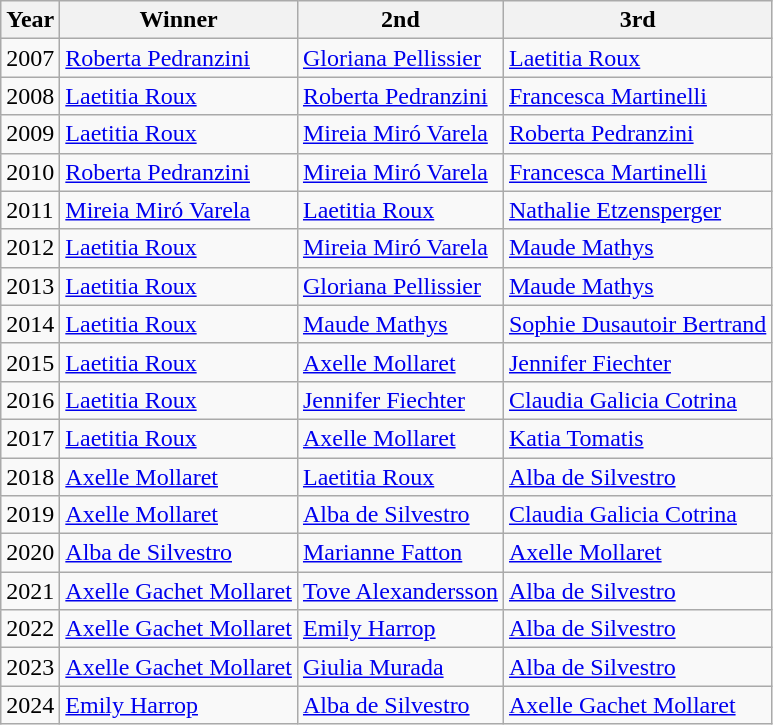<table class="wikitable">
<tr>
<th>Year</th>
<th>Winner</th>
<th>2nd</th>
<th>3rd</th>
</tr>
<tr>
<td>2007</td>
<td> <a href='#'>Roberta Pedranzini</a></td>
<td> <a href='#'>Gloriana Pellissier</a></td>
<td> <a href='#'>Laetitia Roux</a></td>
</tr>
<tr>
<td>2008</td>
<td> <a href='#'>Laetitia Roux</a></td>
<td> <a href='#'>Roberta Pedranzini</a></td>
<td> <a href='#'>Francesca Martinelli</a></td>
</tr>
<tr>
<td>2009</td>
<td> <a href='#'>Laetitia Roux</a></td>
<td> <a href='#'>Mireia Miró Varela</a></td>
<td> <a href='#'>Roberta Pedranzini</a></td>
</tr>
<tr>
<td>2010</td>
<td> <a href='#'>Roberta Pedranzini</a></td>
<td> <a href='#'>Mireia Miró Varela</a></td>
<td> <a href='#'>Francesca Martinelli</a></td>
</tr>
<tr>
<td>2011</td>
<td> <a href='#'>Mireia Miró Varela</a></td>
<td> <a href='#'>Laetitia Roux</a></td>
<td> <a href='#'>Nathalie Etzensperger</a></td>
</tr>
<tr>
<td>2012</td>
<td> <a href='#'>Laetitia Roux</a></td>
<td> <a href='#'>Mireia Miró Varela</a></td>
<td> <a href='#'>Maude Mathys</a></td>
</tr>
<tr>
<td>2013</td>
<td> <a href='#'>Laetitia Roux</a></td>
<td> <a href='#'>Gloriana Pellissier</a></td>
<td> <a href='#'>Maude Mathys</a></td>
</tr>
<tr>
<td>2014</td>
<td> <a href='#'>Laetitia Roux</a></td>
<td> <a href='#'>Maude Mathys</a></td>
<td> <a href='#'>Sophie Dusautoir Bertrand</a></td>
</tr>
<tr>
<td>2015</td>
<td> <a href='#'>Laetitia Roux</a></td>
<td> <a href='#'>Axelle Mollaret</a></td>
<td> <a href='#'>Jennifer Fiechter</a></td>
</tr>
<tr>
<td>2016</td>
<td> <a href='#'>Laetitia Roux</a></td>
<td> <a href='#'>Jennifer Fiechter</a></td>
<td> <a href='#'>Claudia Galicia Cotrina</a></td>
</tr>
<tr>
<td>2017</td>
<td> <a href='#'>Laetitia Roux</a></td>
<td> <a href='#'>Axelle Mollaret</a></td>
<td> <a href='#'>Katia Tomatis</a></td>
</tr>
<tr>
<td>2018</td>
<td> <a href='#'>Axelle Mollaret</a></td>
<td> <a href='#'>Laetitia Roux</a></td>
<td> <a href='#'>Alba de Silvestro</a></td>
</tr>
<tr>
<td align="center">2019</td>
<td> <a href='#'>Axelle Mollaret</a></td>
<td> <a href='#'>Alba de Silvestro</a></td>
<td> <a href='#'>Claudia Galicia Cotrina</a></td>
</tr>
<tr>
<td align="center">2020</td>
<td> <a href='#'>Alba de Silvestro</a></td>
<td> <a href='#'>Marianne Fatton</a></td>
<td> <a href='#'>Axelle Mollaret</a></td>
</tr>
<tr>
<td>2021</td>
<td> <a href='#'>Axelle Gachet Mollaret</a></td>
<td> <a href='#'>Tove Alexandersson</a></td>
<td> <a href='#'>Alba de Silvestro</a></td>
</tr>
<tr>
<td>2022</td>
<td> <a href='#'>Axelle Gachet Mollaret</a></td>
<td> <a href='#'>Emily Harrop</a></td>
<td> <a href='#'>Alba de Silvestro</a></td>
</tr>
<tr>
<td>2023</td>
<td> <a href='#'>Axelle Gachet Mollaret</a></td>
<td> <a href='#'>Giulia Murada</a></td>
<td> <a href='#'>Alba de Silvestro</a></td>
</tr>
<tr>
<td>2024</td>
<td> <a href='#'>Emily Harrop</a></td>
<td> <a href='#'>Alba de Silvestro</a></td>
<td> <a href='#'>Axelle Gachet Mollaret</a></td>
</tr>
</table>
